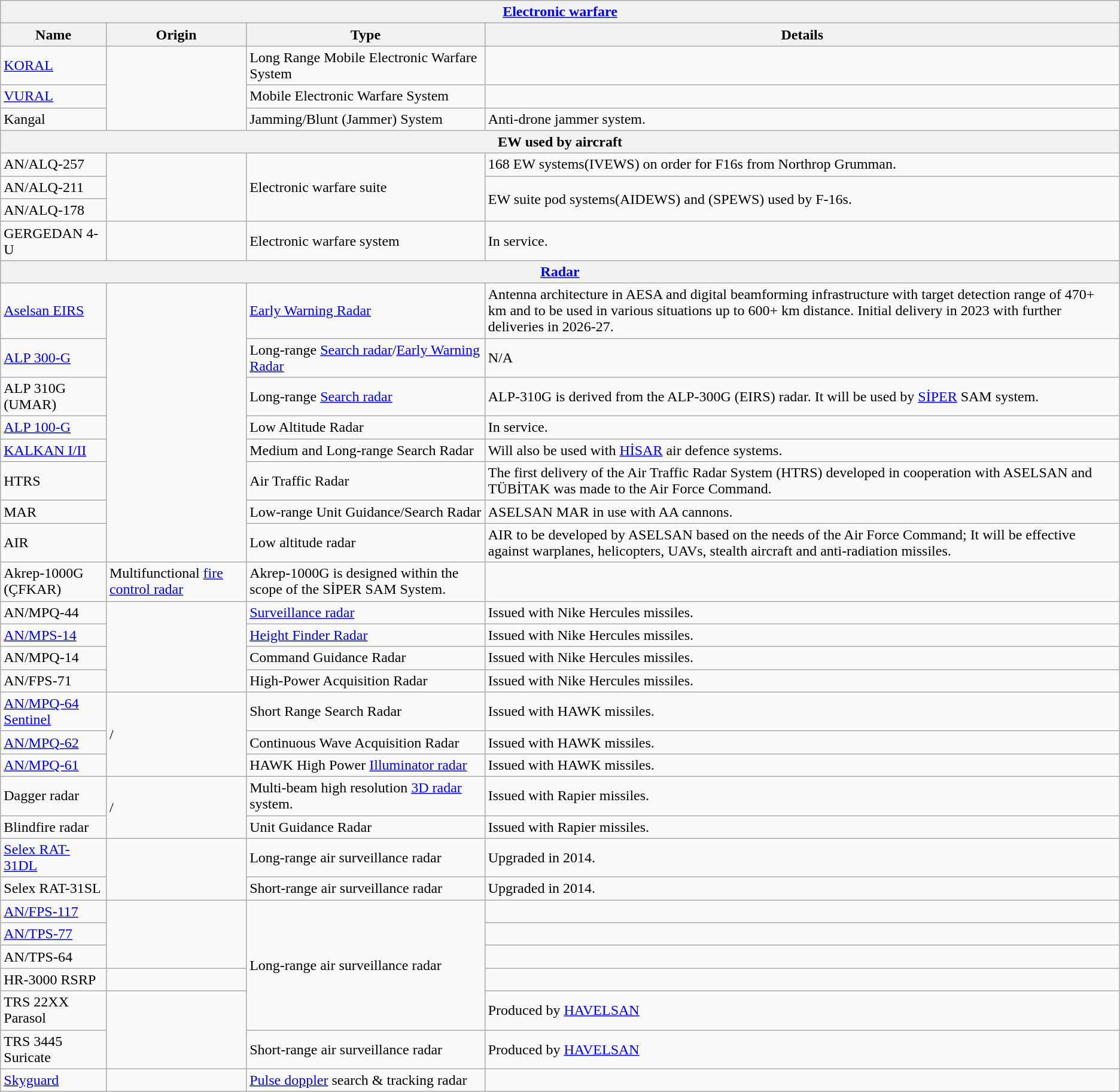<table class="wikitable">
<tr>
<th colspan="4"><a href='#'>Electronic warfare</a></th>
</tr>
<tr>
<th>Name</th>
<th>Origin</th>
<th>Type</th>
<th>Details</th>
</tr>
<tr>
<td><a href='#'>KORAL</a></td>
<td rowspan="3"></td>
<td>Long Range Mobile Electronic Warfare System</td>
<td></td>
</tr>
<tr>
<td><a href='#'>VURAL</a></td>
<td>Mobile Electronic Warfare System</td>
<td></td>
</tr>
<tr>
<td>Kangal</td>
<td>Jamming/Blunt (Jammer) System</td>
<td>Anti-drone jammer system.</td>
</tr>
<tr>
<th colspan="4">EW used by aircraft</th>
</tr>
<tr>
<td>AN/ALQ-257</td>
<td rowspan="3"></td>
<td rowspan="3">Electronic warfare suite</td>
<td>168 EW systems(IVEWS) on order for F16s from Northrop Grumman.</td>
</tr>
<tr>
<td>AN/ALQ-211</td>
<td rowspan="2">EW suite pod systems(AIDEWS) and (SPEWS) used by F-16s.</td>
</tr>
<tr>
<td>AN/ALQ-178</td>
</tr>
<tr>
<td>GERGEDAN 4-U</td>
<td></td>
<td>Electronic warfare system</td>
<td>In service.</td>
</tr>
<tr>
<th colspan="4"><a href='#'>Radar</a></th>
</tr>
<tr>
<td><a href='#'>Aselsan EIRS</a></td>
<td rowspan="8"></td>
<td><a href='#'>Early Warning Radar</a></td>
<td>Antenna architecture in AESA and digital beamforming infrastructure with target detection range of 470+ km and to be used in various situations up to 600+ km distance. Initial delivery in 2023 with further deliveries in 2026-27.</td>
</tr>
<tr>
<td><a href='#'>ALP 300-G</a></td>
<td>Long-range <a href='#'>Search radar</a>/<a href='#'>Early Warning Radar</a></td>
<td>N/A</td>
</tr>
<tr>
<td>ALP 310G<br>(UMAR)</td>
<td>Long-range <a href='#'>Search radar</a></td>
<td>ALP-310G is derived from the ALP-300G (EIRS) radar. It will be used by <a href='#'>SİPER</a> SAM system.</td>
</tr>
<tr>
<td><a href='#'>ALP 100-G</a></td>
<td>Low Altitude Radar</td>
<td>In service.</td>
</tr>
<tr>
<td><a href='#'>KALKAN I/II</a></td>
<td>Medium and Long-range Search Radar</td>
<td>Will also be used with <a href='#'>HİSAR</a> air defence systems.</td>
</tr>
<tr>
<td>HTRS</td>
<td>Air Traffic Radar</td>
<td>The first delivery of the Air Traffic Radar System (HTRS) developed in cooperation with ASELSAN and TÜBİTAK was made to the Air Force Command.</td>
</tr>
<tr>
<td>MAR</td>
<td>Low-range Unit Guidance/Search Radar</td>
<td>ASELSAN MAR in use with AA cannons.</td>
</tr>
<tr>
<td>AIR</td>
<td>Low altitude radar</td>
<td>AIR to be developed by ASELSAN based on the needs of the Air Force Command; It will be effective against warplanes, helicopters, UAVs, stealth aircraft and anti-radiation missiles.</td>
</tr>
<tr>
<td>Akrep-1000G<br>(ÇFKAR)</td>
<td>Multifunctional <a href='#'>fire control radar</a></td>
<td>Akrep-1000G is designed within the scope of the SİPER SAM System.</td>
</tr>
<tr>
<td>AN/MPQ-44</td>
<td rowspan="4"></td>
<td><a href='#'>Surveillance radar</a></td>
<td>Issued with Nike Hercules missiles.</td>
</tr>
<tr>
<td><a href='#'>AN/MPS-14</a></td>
<td><a href='#'>Height Finder Radar</a></td>
<td>Issued with Nike Hercules missiles.</td>
</tr>
<tr>
<td>AN/MPQ-14</td>
<td>Command Guidance Radar</td>
<td>Issued with Nike Hercules missiles.</td>
</tr>
<tr>
<td>AN/FPS-71</td>
<td>High-Power Acquisition Radar</td>
<td>Issued with Nike Hercules missiles.</td>
</tr>
<tr>
<td><a href='#'>AN/MPQ-64 Sentinel</a></td>
<td rowspan="3">/</td>
<td>Short Range Search Radar</td>
<td>Issued with HAWK missiles.</td>
</tr>
<tr>
<td><a href='#'>AN/MPQ-62</a></td>
<td>Continuous Wave Acquisition Radar</td>
<td>Issued with HAWK missiles.</td>
</tr>
<tr>
<td><a href='#'>AN/MPQ-61</a></td>
<td>HAWK High Power <a href='#'>Illuminator radar</a></td>
<td>Issued with HAWK missiles.</td>
</tr>
<tr>
<td>Dagger radar</td>
<td rowspan="2">/</td>
<td>Multi-beam high resolution <a href='#'>3D radar</a> system.</td>
<td>Issued with Rapier missiles.</td>
</tr>
<tr>
<td>Blindfire radar</td>
<td>Unit Guidance Radar</td>
<td>Issued with Rapier missiles.</td>
</tr>
<tr>
<td><a href='#'>Selex RAT-31DL</a></td>
<td rowspan="2"></td>
<td>Long-range air surveillance radar</td>
<td>Upgraded in 2014.</td>
</tr>
<tr>
<td>Selex RAT-31SL</td>
<td>Short-range air surveillance radar</td>
<td>Upgraded in 2014.</td>
</tr>
<tr>
<td><a href='#'>AN/FPS-117</a></td>
<td rowspan="3"></td>
<td rowspan="5">Long-range air surveillance radar</td>
<td></td>
</tr>
<tr>
<td><a href='#'>AN/TPS-77</a></td>
<td></td>
</tr>
<tr>
<td>AN/TPS-64</td>
<td></td>
</tr>
<tr>
<td>HR-3000 RSRP</td>
<td></td>
<td></td>
</tr>
<tr>
<td>TRS 22XX Parasol</td>
<td rowspan="2"></td>
<td>Produced by <a href='#'>HAVELSAN</a></td>
</tr>
<tr>
<td>TRS 3445 Suricate</td>
<td>Short-range air surveillance radar</td>
<td>Produced by <a href='#'>HAVELSAN</a></td>
</tr>
<tr>
<td><a href='#'>Skyguard</a></td>
<td></td>
<td><a href='#'>Pulse doppler</a> search & tracking radar</td>
<td></td>
</tr>
</table>
